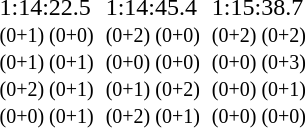<table>
<tr>
<td><br></td>
<td></td>
<td>1:14:22.5<br><small>(0+1) (0+0)<br>(0+1) (0+1)<br>(0+2) (0+1)<br>(0+0) (0+1)</small></td>
<td></td>
<td>1:14:45.4<br><small>(0+2) (0+0)<br>(0+0) (0+0)<br>(0+1) (0+2)<br>(0+2) (0+1)</small></td>
<td></td>
<td>1:15:38.7<br><small>(0+2) (0+2)<br>(0+0) (0+3)<br>(0+0) (0+1)<br>(0+0) (0+0)</small></td>
</tr>
</table>
